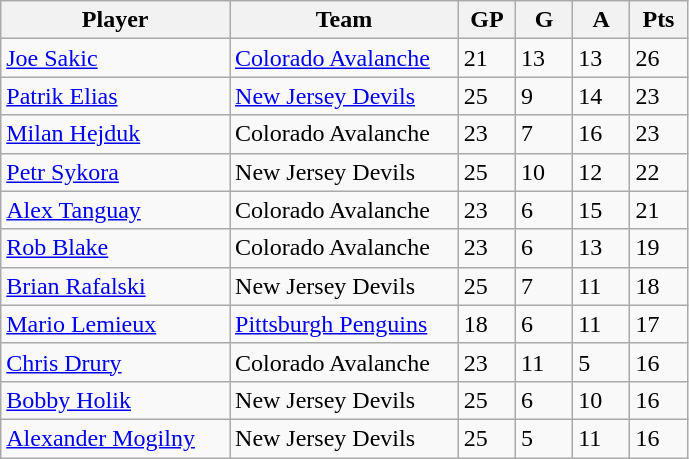<table class="wikitable">
<tr>
<th bgcolor="#DDDDFF" width="30%">Player</th>
<th bgcolor="#DDDDFF" width="30%">Team</th>
<th bgcolor="#DDDDFF" width="7.5%">GP</th>
<th bgcolor="#DDDDFF" width="7.5%">G</th>
<th bgcolor="#DDDDFF" width="7.5%">A</th>
<th bgcolor="#DDDDFF" width="7.5%">Pts</th>
</tr>
<tr>
<td><a href='#'>Joe Sakic</a></td>
<td><a href='#'>Colorado Avalanche</a></td>
<td>21</td>
<td>13</td>
<td>13</td>
<td>26</td>
</tr>
<tr>
<td><a href='#'>Patrik Elias</a></td>
<td><a href='#'>New Jersey Devils</a></td>
<td>25</td>
<td>9</td>
<td>14</td>
<td>23</td>
</tr>
<tr>
<td><a href='#'>Milan Hejduk</a></td>
<td>Colorado Avalanche</td>
<td>23</td>
<td>7</td>
<td>16</td>
<td>23</td>
</tr>
<tr>
<td><a href='#'>Petr Sykora</a></td>
<td>New Jersey Devils</td>
<td>25</td>
<td>10</td>
<td>12</td>
<td>22</td>
</tr>
<tr>
<td><a href='#'>Alex Tanguay</a></td>
<td>Colorado Avalanche</td>
<td>23</td>
<td>6</td>
<td>15</td>
<td>21</td>
</tr>
<tr>
<td><a href='#'>Rob Blake</a></td>
<td>Colorado Avalanche</td>
<td>23</td>
<td>6</td>
<td>13</td>
<td>19</td>
</tr>
<tr>
<td><a href='#'>Brian Rafalski</a></td>
<td>New Jersey Devils</td>
<td>25</td>
<td>7</td>
<td>11</td>
<td>18</td>
</tr>
<tr>
<td><a href='#'>Mario Lemieux</a></td>
<td><a href='#'>Pittsburgh Penguins</a></td>
<td>18</td>
<td>6</td>
<td>11</td>
<td>17</td>
</tr>
<tr>
<td><a href='#'>Chris Drury</a></td>
<td>Colorado Avalanche</td>
<td>23</td>
<td>11</td>
<td>5</td>
<td>16</td>
</tr>
<tr>
<td><a href='#'>Bobby Holik</a></td>
<td>New Jersey Devils</td>
<td>25</td>
<td>6</td>
<td>10</td>
<td>16</td>
</tr>
<tr>
<td><a href='#'>Alexander Mogilny</a></td>
<td>New Jersey Devils</td>
<td>25</td>
<td>5</td>
<td>11</td>
<td>16</td>
</tr>
</table>
